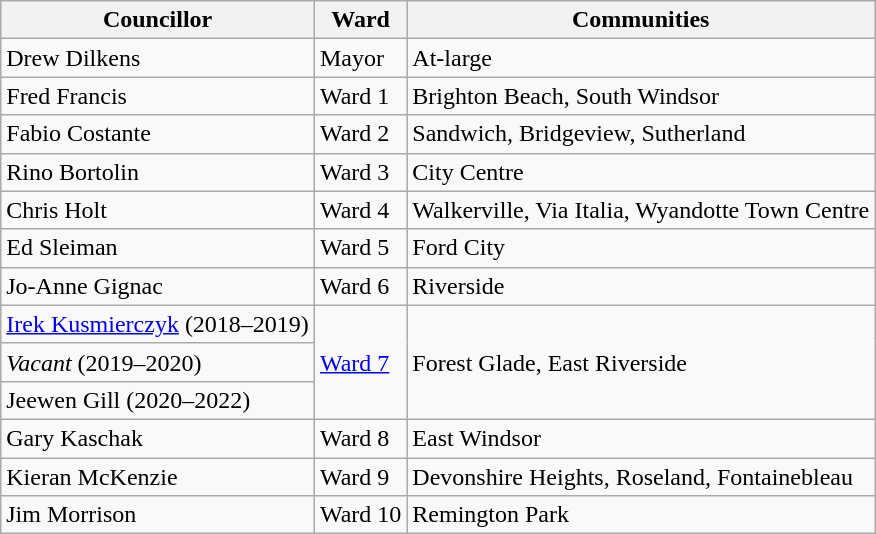<table class="wikitable">
<tr>
<th>Councillor</th>
<th>Ward</th>
<th>Communities</th>
</tr>
<tr>
<td>Drew Dilkens</td>
<td>Mayor</td>
<td>At-large</td>
</tr>
<tr>
<td>Fred Francis</td>
<td>Ward 1</td>
<td>Brighton Beach, South Windsor</td>
</tr>
<tr>
<td>Fabio Costante</td>
<td>Ward 2</td>
<td>Sandwich, Bridgeview, Sutherland</td>
</tr>
<tr>
<td>Rino Bortolin</td>
<td>Ward 3</td>
<td>City Centre</td>
</tr>
<tr>
<td>Chris Holt</td>
<td>Ward 4</td>
<td>Walkerville, Via Italia, Wyandotte Town Centre</td>
</tr>
<tr>
<td>Ed Sleiman</td>
<td>Ward 5</td>
<td>Ford City</td>
</tr>
<tr>
<td>Jo-Anne Gignac</td>
<td>Ward 6</td>
<td>Riverside</td>
</tr>
<tr>
<td><a href='#'>Irek Kusmierczyk</a> (2018–2019)</td>
<td rowspan="3"><a href='#'>Ward 7</a></td>
<td rowspan="3">Forest Glade, East Riverside</td>
</tr>
<tr>
<td><em>Vacant</em> (2019–2020)</td>
</tr>
<tr>
<td>Jeewen Gill (2020–2022)</td>
</tr>
<tr>
<td>Gary Kaschak</td>
<td>Ward 8</td>
<td>East Windsor</td>
</tr>
<tr>
<td>Kieran McKenzie</td>
<td>Ward 9</td>
<td>Devonshire Heights, Roseland, Fontainebleau</td>
</tr>
<tr>
<td>Jim Morrison</td>
<td>Ward 10</td>
<td>Remington Park</td>
</tr>
</table>
